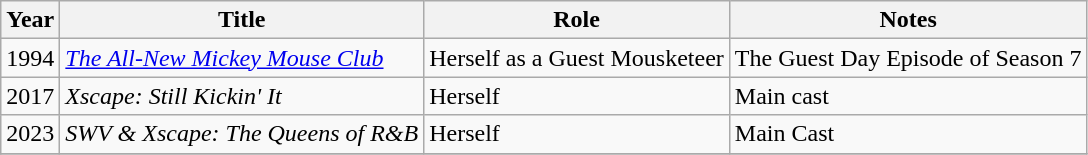<table class="wikitable sortable">
<tr>
<th>Year</th>
<th>Title</th>
<th>Role</th>
<th class="unsortable">Notes</th>
</tr>
<tr>
<td>1994</td>
<td><em><a href='#'>The All-New Mickey Mouse Club</a></em></td>
<td>Herself as a Guest Mousketeer</td>
<td>The Guest Day Episode of Season 7</td>
</tr>
<tr>
<td>2017</td>
<td><em>Xscape: Still Kickin' It</em></td>
<td>Herself</td>
<td>Main cast</td>
</tr>
<tr>
<td>2023</td>
<td><em>SWV & Xscape: The Queens of R&B</em></td>
<td>Herself</td>
<td>Main Cast</td>
</tr>
<tr>
</tr>
</table>
